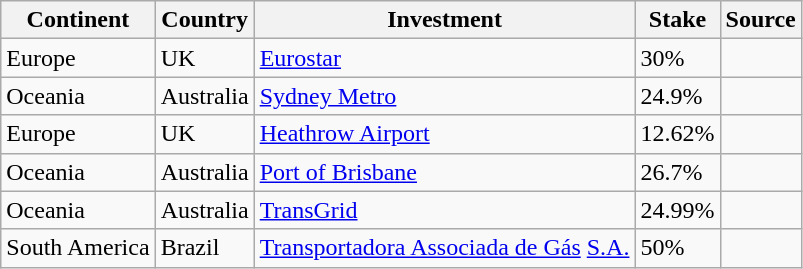<table class="wikitable sortable">
<tr>
<th>Continent</th>
<th>Country</th>
<th>Investment</th>
<th>Stake</th>
<th>Source</th>
</tr>
<tr>
<td>Europe</td>
<td>UK</td>
<td><a href='#'>Eurostar</a></td>
<td>30%</td>
<td></td>
</tr>
<tr>
<td>Oceania</td>
<td>Australia</td>
<td><a href='#'>Sydney Metro</a></td>
<td>24.9%</td>
<td></td>
</tr>
<tr>
<td>Europe</td>
<td>UK</td>
<td><a href='#'>Heathrow Airport</a></td>
<td>12.62%</td>
<td></td>
</tr>
<tr>
<td>Oceania</td>
<td>Australia</td>
<td><a href='#'>Port of Brisbane</a></td>
<td>26.7%</td>
<td></td>
</tr>
<tr>
<td>Oceania</td>
<td>Australia</td>
<td><a href='#'>TransGrid</a></td>
<td>24.99%</td>
<td></td>
</tr>
<tr>
<td>South America</td>
<td>Brazil</td>
<td><a href='#'>Transportadora Associada de Gás</a> <a href='#'>S.A.</a></td>
<td>50%</td>
<td></td>
</tr>
</table>
